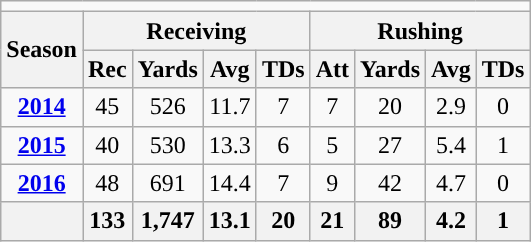<table class=wikitable style="text-align:center;">
<tr>
<td ! colspan="21"></td>
</tr>
<tr>
<th rowspan=2>Season</th>
<th colspan=4>Receiving</th>
<th colspan=4>Rushing</th>
</tr>
<tr>
<th>Rec</th>
<th>Yards</th>
<th>Avg</th>
<th>TDs</th>
<th>Att</th>
<th>Yards</th>
<th>Avg</th>
<th>TDs</th>
</tr>
<tr>
<td><strong><a href='#'>2014</a></strong></td>
<td>45</td>
<td>526</td>
<td>11.7</td>
<td>7</td>
<td>7</td>
<td>20</td>
<td>2.9</td>
<td>0</td>
</tr>
<tr>
<td><strong><a href='#'>2015</a></strong></td>
<td>40</td>
<td>530</td>
<td>13.3</td>
<td>6</td>
<td>5</td>
<td>27</td>
<td>5.4</td>
<td>1</td>
</tr>
<tr>
<td><strong><a href='#'>2016</a></strong></td>
<td>48</td>
<td>691</td>
<td>14.4</td>
<td>7</td>
<td>9</td>
<td>42</td>
<td>4.7</td>
<td>0</td>
</tr>
<tr>
<th colspan=1></th>
<th>133</th>
<th>1,747</th>
<th>13.1</th>
<th>20</th>
<th>21</th>
<th>89</th>
<th>4.2</th>
<th>1</th>
</tr>
</table>
